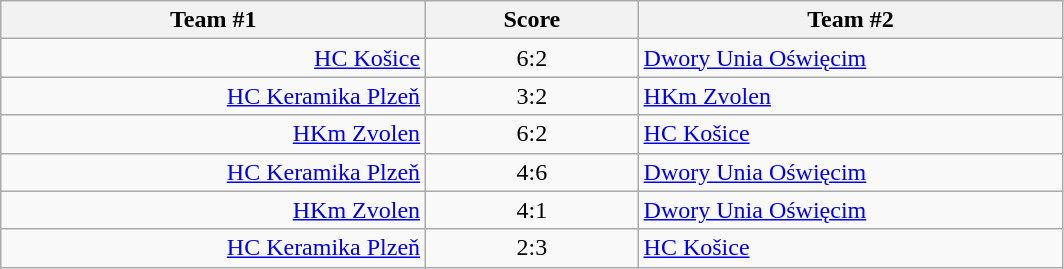<table class="wikitable" style="text-align: center;">
<tr>
<th width=22%>Team #1</th>
<th width=11%>Score</th>
<th width=22%>Team #2</th>
</tr>
<tr>
<td style="text-align: right;"><a href='#'>HC Košice</a> </td>
<td>6:2</td>
<td style="text-align: left;"> <a href='#'>Dwory Unia Oświęcim</a></td>
</tr>
<tr>
<td style="text-align: right;"><a href='#'>HC Keramika Plzeň</a> </td>
<td>3:2</td>
<td style="text-align: left;"> <a href='#'>HKm Zvolen</a></td>
</tr>
<tr>
<td style="text-align: right;"><a href='#'>HKm Zvolen</a> </td>
<td>6:2</td>
<td style="text-align: left;"> <a href='#'>HC Košice</a></td>
</tr>
<tr>
<td style="text-align: right;"><a href='#'>HC Keramika Plzeň</a> </td>
<td>4:6</td>
<td style="text-align: left;"> <a href='#'>Dwory Unia Oświęcim</a></td>
</tr>
<tr>
<td style="text-align: right;"><a href='#'>HKm Zvolen</a> </td>
<td>4:1</td>
<td style="text-align: left;"> <a href='#'>Dwory Unia Oświęcim</a></td>
</tr>
<tr>
<td style="text-align: right;"><a href='#'>HC Keramika Plzeň</a> </td>
<td>2:3</td>
<td style="text-align: left;"> <a href='#'>HC Košice</a></td>
</tr>
</table>
